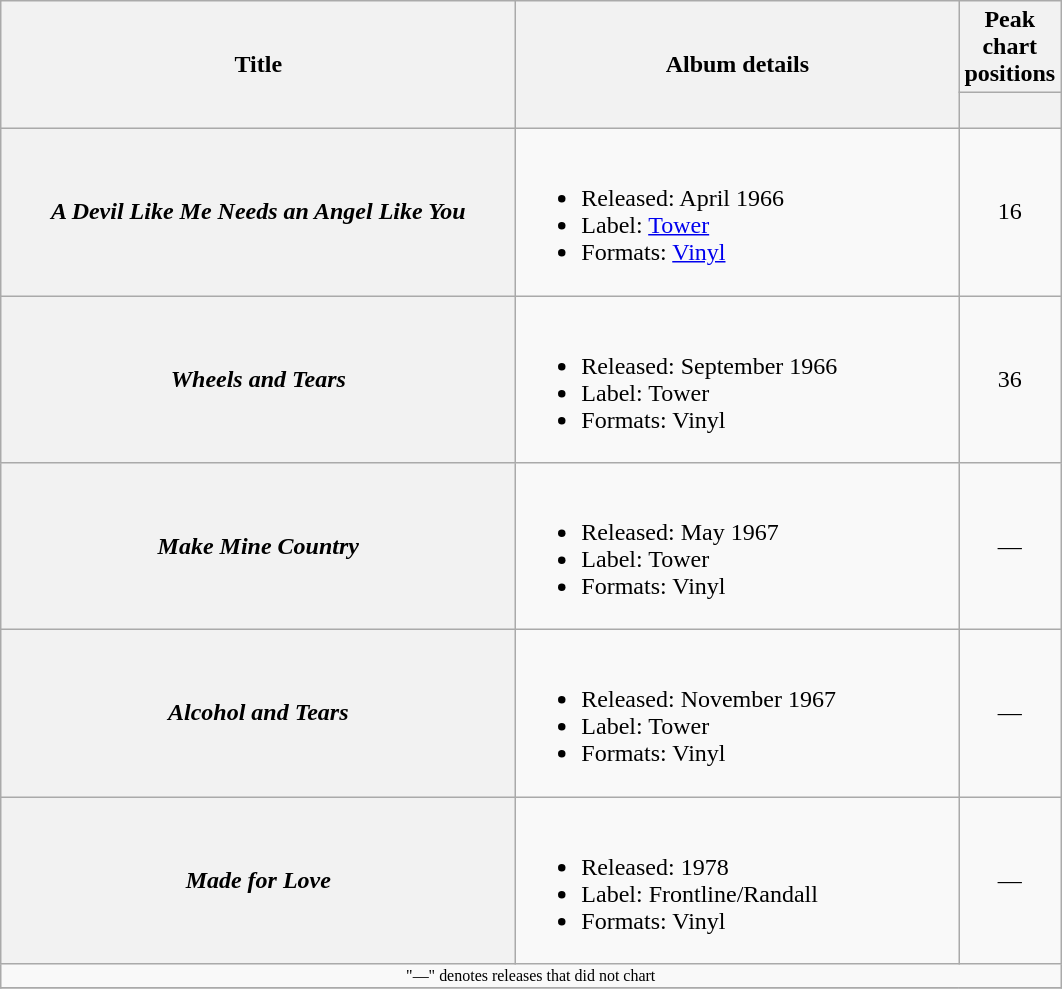<table class="wikitable plainrowheaders" style="text-align:center;" border="1">
<tr>
<th scope="col" rowspan="2" style="width:21em;">Title</th>
<th scope="col" rowspan="2" style="width:18em;">Album details</th>
<th scope="col" colspan="1">Peak<br>chart<br>positions</th>
</tr>
<tr>
<th scope="col" style="width:3em;font-size:90%;"><a href='#'></a><br></th>
</tr>
<tr>
<th scope="row"><em>A Devil Like Me Needs an Angel Like You</em><br></th>
<td align="left"><br><ul><li>Released: April 1966</li><li>Label: <a href='#'>Tower</a></li><li>Formats: <a href='#'>Vinyl</a></li></ul></td>
<td>16</td>
</tr>
<tr>
<th scope="row"><em>Wheels and Tears</em></th>
<td align="left"><br><ul><li>Released: September 1966</li><li>Label: Tower</li><li>Formats: Vinyl</li></ul></td>
<td>36</td>
</tr>
<tr>
<th scope="row"><em>Make Mine Country</em></th>
<td align="left"><br><ul><li>Released: May 1967</li><li>Label: Tower</li><li>Formats: Vinyl</li></ul></td>
<td>—</td>
</tr>
<tr>
<th scope="row"><em>Alcohol and Tears</em></th>
<td align="left"><br><ul><li>Released: November 1967</li><li>Label: Tower</li><li>Formats: Vinyl</li></ul></td>
<td>—</td>
</tr>
<tr>
<th scope="row"><em>Made for Love</em></th>
<td align="left"><br><ul><li>Released: 1978</li><li>Label: Frontline/Randall</li><li>Formats: Vinyl</li></ul></td>
<td>—</td>
</tr>
<tr>
<td colspan="3" style="font-size:8pt">"—" denotes releases that did not chart</td>
</tr>
<tr>
</tr>
</table>
